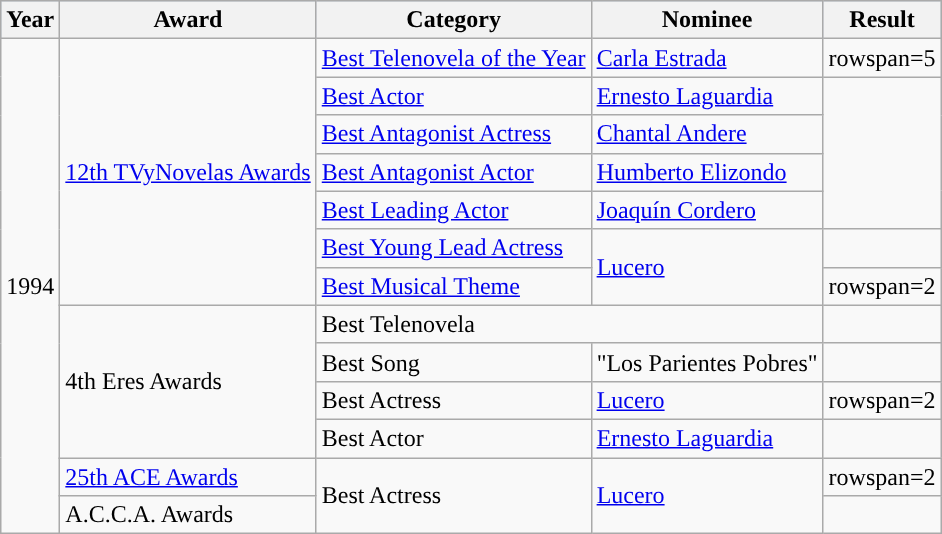<table class="wikitable">
<tr style="background:#b0c4de;">
<th>Year</th>
<th>Award</th>
<th>Category</th>
<th>Nominee</th>
<th>Result</th>
</tr>
<tr>
<td rowspan=13>1994</td>
<td rowspan=7><a href='#'>12th TVyNovelas Awards</a></td>
<td><a href='#'>Best Telenovela of the Year</a></td>
<td><a href='#'>Carla Estrada</a></td>
<td>rowspan=5 </td>
</tr>
<tr>
<td><a href='#'>Best Actor</a></td>
<td><a href='#'>Ernesto Laguardia</a></td>
</tr>
<tr>
<td><a href='#'>Best Antagonist Actress</a></td>
<td><a href='#'>Chantal Andere</a></td>
</tr>
<tr>
<td><a href='#'>Best Antagonist Actor</a></td>
<td><a href='#'>Humberto Elizondo</a></td>
</tr>
<tr>
<td><a href='#'>Best Leading Actor</a></td>
<td><a href='#'>Joaquín Cordero</a></td>
</tr>
<tr>
<td><a href='#'>Best Young Lead Actress</a></td>
<td rowspan=2><a href='#'>Lucero</a></td>
<td></td>
</tr>
<tr>
<td><a href='#'>Best Musical Theme</a></td>
<td>rowspan=2 </td>
</tr>
<tr>
<td rowspan=4>4th Eres Awards</td>
<td colspan=2>Best Telenovela</td>
</tr>
<tr>
<td>Best Song</td>
<td>"Los Parientes Pobres"</td>
<td></td>
</tr>
<tr>
<td>Best Actress</td>
<td><a href='#'>Lucero</a></td>
<td>rowspan=2 </td>
</tr>
<tr>
<td>Best Actor</td>
<td><a href='#'>Ernesto Laguardia</a></td>
</tr>
<tr>
<td><a href='#'>25th ACE Awards</a></td>
<td rowspan=2>Best Actress</td>
<td rowspan=2><a href='#'>Lucero</a></td>
<td>rowspan=2 </td>
</tr>
<tr>
<td>A.C.C.A. Awards</td>
</tr>
</table>
